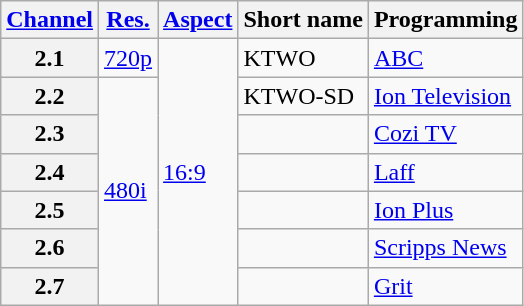<table class="wikitable">
<tr>
<th scope = "col"><a href='#'>Channel</a></th>
<th scope = "col"><a href='#'>Res.</a></th>
<th scope = "col"><a href='#'>Aspect</a></th>
<th scope = "col">Short name</th>
<th scope = "col">Programming</th>
</tr>
<tr>
<th scope = "row">2.1</th>
<td><a href='#'>720p</a></td>
<td rowspan=7><a href='#'>16:9</a></td>
<td>KTWO</td>
<td><a href='#'>ABC</a></td>
</tr>
<tr>
<th scope = "row">2.2</th>
<td rowspan=6><a href='#'>480i</a></td>
<td>KTWO-SD</td>
<td><a href='#'>Ion Television</a></td>
</tr>
<tr>
<th scope = "row">2.3</th>
<td></td>
<td><a href='#'>Cozi TV</a></td>
</tr>
<tr>
<th scope = "row">2.4</th>
<td></td>
<td><a href='#'>Laff</a></td>
</tr>
<tr>
<th scope = "row">2.5</th>
<td></td>
<td><a href='#'>Ion Plus</a></td>
</tr>
<tr>
<th scope = "row">2.6</th>
<td></td>
<td><a href='#'>Scripps News</a></td>
</tr>
<tr>
<th scope = "row">2.7</th>
<td></td>
<td><a href='#'>Grit</a></td>
</tr>
</table>
